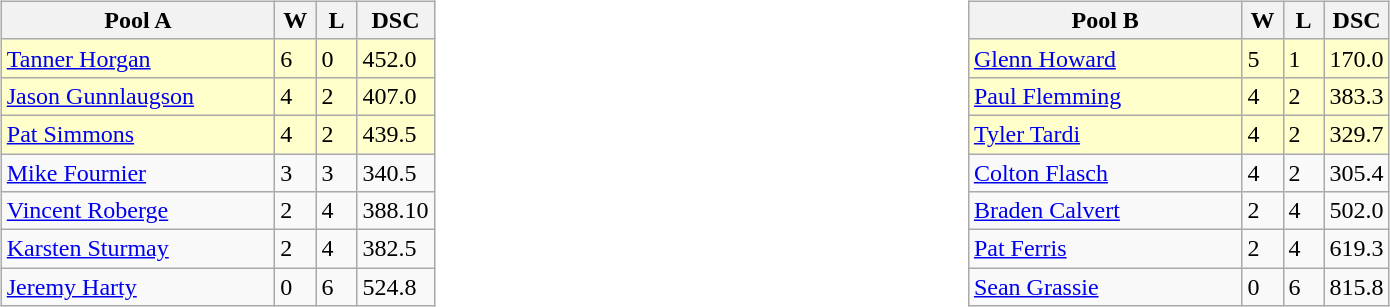<table>
<tr>
<td valign=top width=10%><br><table class=wikitable>
<tr>
<th width=175>Pool A</th>
<th width=20>W</th>
<th width=20>L</th>
<th width=20>DSC</th>
</tr>
<tr bgcolor=#ffffcc>
<td> <a href='#'>Tanner Horgan</a></td>
<td>6</td>
<td>0</td>
<td>452.0</td>
</tr>
<tr bgcolor=#ffffcc>
<td> <a href='#'>Jason Gunnlaugson</a></td>
<td>4</td>
<td>2</td>
<td>407.0</td>
</tr>
<tr bgcolor=#ffffcc>
<td> <a href='#'>Pat Simmons</a></td>
<td>4</td>
<td>2</td>
<td>439.5</td>
</tr>
<tr>
<td> <a href='#'>Mike Fournier</a></td>
<td>3</td>
<td>3</td>
<td>340.5</td>
</tr>
<tr>
<td> <a href='#'>Vincent Roberge</a></td>
<td>2</td>
<td>4</td>
<td>388.10</td>
</tr>
<tr>
<td> <a href='#'>Karsten Sturmay</a></td>
<td>2</td>
<td>4</td>
<td>382.5</td>
</tr>
<tr>
<td> <a href='#'>Jeremy Harty</a></td>
<td>0</td>
<td>6</td>
<td>524.8</td>
</tr>
</table>
</td>
<td valign=top width=10%><br><table class=wikitable>
<tr>
<th width=175>Pool B</th>
<th width=20>W</th>
<th width=20>L</th>
<th width=20>DSC</th>
</tr>
<tr bgcolor=#ffffcc>
<td> <a href='#'>Glenn Howard</a></td>
<td>5</td>
<td>1</td>
<td>170.0</td>
</tr>
<tr bgcolor=#ffffcc>
<td> <a href='#'>Paul Flemming</a></td>
<td>4</td>
<td>2</td>
<td>383.3</td>
</tr>
<tr bgcolor=#ffffcc>
<td> <a href='#'>Tyler Tardi</a></td>
<td>4</td>
<td>2</td>
<td>329.7</td>
</tr>
<tr>
<td> <a href='#'>Colton Flasch</a></td>
<td>4</td>
<td>2</td>
<td>305.4</td>
</tr>
<tr>
<td> <a href='#'>Braden Calvert</a></td>
<td>2</td>
<td>4</td>
<td>502.0</td>
</tr>
<tr>
<td> <a href='#'>Pat Ferris</a></td>
<td>2</td>
<td>4</td>
<td>619.3</td>
</tr>
<tr>
<td> <a href='#'>Sean Grassie</a></td>
<td>0</td>
<td>6</td>
<td>815.8</td>
</tr>
</table>
</td>
</tr>
</table>
